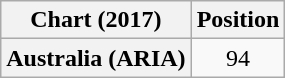<table class="wikitable plainrowheaders" style="text-align:center">
<tr>
<th scope="col">Chart (2017)</th>
<th scope="col">Position</th>
</tr>
<tr>
<th scope="row">Australia (ARIA)</th>
<td>94</td>
</tr>
</table>
